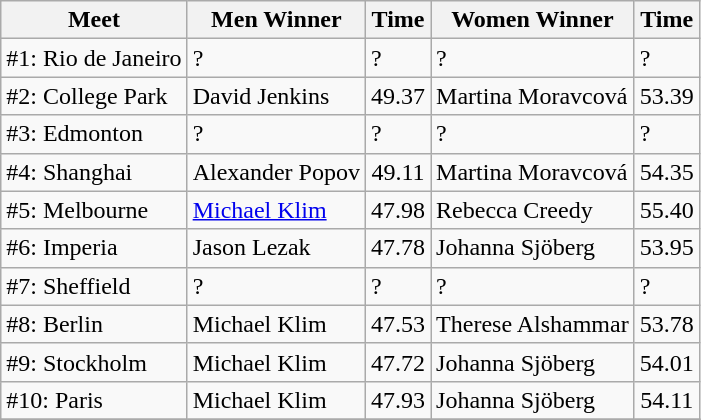<table class=wikitable>
<tr>
<th>Meet</th>
<th>Men Winner</th>
<th>Time</th>
<th>Women Winner</th>
<th>Time</th>
</tr>
<tr>
<td>#1: Rio de Janeiro</td>
<td ?>?</td>
<td ?>?</td>
<td ?>?</td>
<td ?>?</td>
</tr>
<tr>
<td>#2: College Park</td>
<td> David Jenkins</td>
<td align=center>49.37</td>
<td> Martina Moravcová</td>
<td align=center>53.39</td>
</tr>
<tr>
<td>#3: Edmonton</td>
<td ?>?</td>
<td ?>?</td>
<td ?>?</td>
<td ?>?</td>
</tr>
<tr>
<td>#4: Shanghai</td>
<td> Alexander Popov</td>
<td align=center>49.11</td>
<td> Martina Moravcová</td>
<td align=center>54.35</td>
</tr>
<tr>
<td>#5: Melbourne</td>
<td> <a href='#'>Michael Klim</a></td>
<td align=center>47.98</td>
<td> Rebecca Creedy</td>
<td align=center>55.40</td>
</tr>
<tr>
<td>#6: Imperia</td>
<td> Jason Lezak</td>
<td align=center>47.78</td>
<td> Johanna Sjöberg</td>
<td align=center>53.95</td>
</tr>
<tr>
<td>#7: Sheffield</td>
<td ?>?</td>
<td ?>?</td>
<td ?>?</td>
<td ?>?</td>
</tr>
<tr>
<td>#8: Berlin</td>
<td> Michael Klim</td>
<td align=center>47.53</td>
<td> Therese Alshammar</td>
<td align=center>53.78</td>
</tr>
<tr>
<td>#9: Stockholm</td>
<td> Michael Klim</td>
<td align=center>47.72</td>
<td> Johanna Sjöberg</td>
<td align=center>54.01</td>
</tr>
<tr>
<td>#10: Paris</td>
<td> Michael Klim</td>
<td align=center>47.93</td>
<td> Johanna Sjöberg</td>
<td align=center>54.11</td>
</tr>
<tr>
</tr>
</table>
